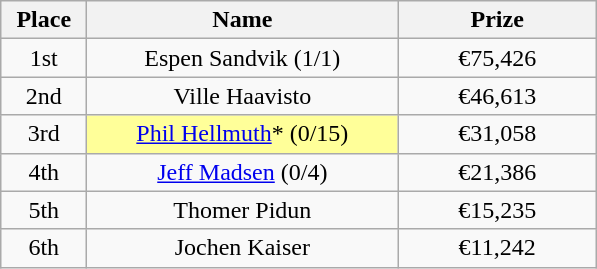<table class="wikitable">
<tr>
<th width="50">Place</th>
<th width="200">Name</th>
<th width="125">Prize</th>
</tr>
<tr>
<td align = "center">1st</td>
<td align = "center">Espen Sandvik (1/1)</td>
<td align = "center">€75,426</td>
</tr>
<tr>
<td align = "center">2nd</td>
<td align = "center">Ville Haavisto</td>
<td align = "center">€46,613</td>
</tr>
<tr>
<td align = "center">3rd</td>
<td align = "center" bgcolor="#FFFF99"><a href='#'>Phil Hellmuth</a>* (0/15)</td>
<td align = "center">€31,058</td>
</tr>
<tr>
<td align = "center">4th</td>
<td align = "center"><a href='#'>Jeff Madsen</a> (0/4)</td>
<td align = "center">€21,386</td>
</tr>
<tr>
<td align = "center">5th</td>
<td align = "center">Thomer Pidun</td>
<td align = "center">€15,235</td>
</tr>
<tr>
<td align = "center">6th</td>
<td align = "center">Jochen Kaiser</td>
<td align = "center">€11,242</td>
</tr>
</table>
